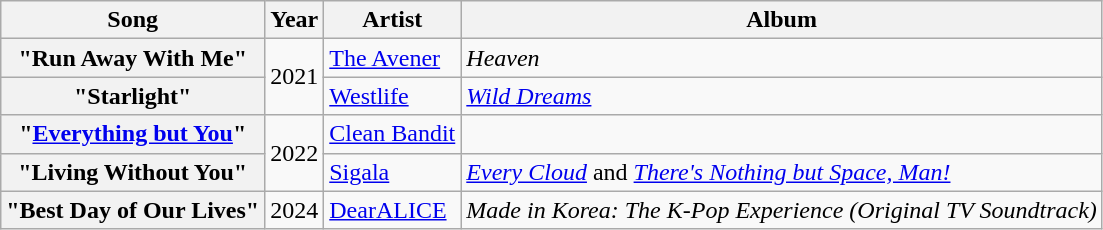<table class="wikitable plainrowheaders">
<tr>
<th scope="col">Song</th>
<th scope="col">Year</th>
<th scope="col">Artist</th>
<th scope="col">Album</th>
</tr>
<tr>
<th scope="row">"Run Away With Me"<br></th>
<td rowspan="2">2021</td>
<td><a href='#'>The Avener</a></td>
<td><em>Heaven</em></td>
</tr>
<tr>
<th scope="row">"Starlight"</th>
<td><a href='#'>Westlife</a></td>
<td><em><a href='#'>Wild Dreams</a></em></td>
</tr>
<tr>
<th scope="row">"<a href='#'>Everything but You</a>"<br></th>
<td rowspan="2">2022</td>
<td><a href='#'>Clean Bandit</a></td>
<td></td>
</tr>
<tr>
<th scope="row">"Living Without You"<br></th>
<td><a href='#'>Sigala</a></td>
<td><em><a href='#'>Every Cloud</a></em> and <em><a href='#'>There's Nothing but Space, Man!</a></em></td>
</tr>
<tr>
<th scope="row">"Best Day of Our Lives"</th>
<td>2024</td>
<td><a href='#'>DearALICE</a></td>
<td><em>Made in Korea: The K-Pop Experience (Original TV Soundtrack)</em></td>
</tr>
</table>
